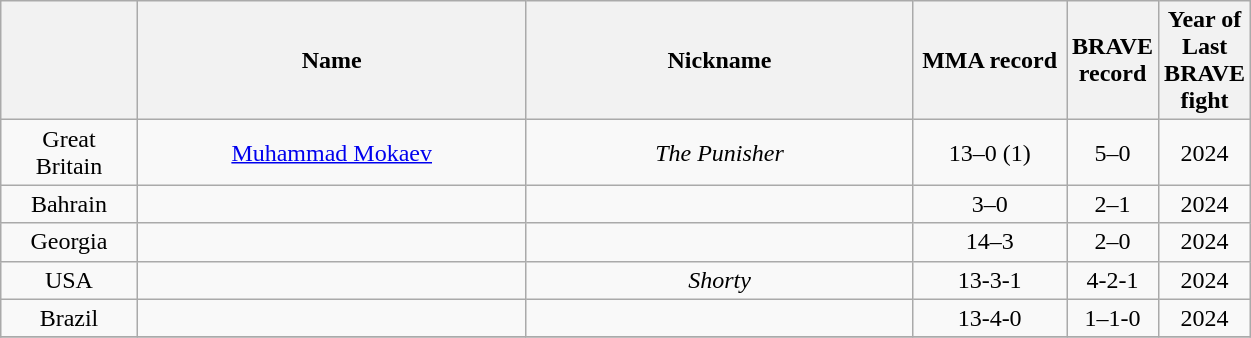<table class="wikitable sortable" width="66%" style="text-align:center;">
<tr>
<th width=12%></th>
<th width=37%>Name</th>
<th width=37%>Nickname</th>
<th width=20%>MMA record</th>
<th width=10%>BRAVE record</th>
<th width=10%>Year of Last BRAVE fight</th>
</tr>
<tr style="display:none;">
<td>!a</td>
<td>!a</td>
<td>-9999</td>
</tr>
<tr>
<td><span>Great Britain</span></td>
<td><a href='#'>Muhammad Mokaev</a></td>
<td><em>The Punisher</em></td>
<td>13–0 (1)</td>
<td>5–0</td>
<td>2024</td>
</tr>
<tr>
<td><span>Bahrain</span></td>
<td></td>
<td></td>
<td>3–0</td>
<td>2–1</td>
<td>2024</td>
</tr>
<tr>
<td><span>Georgia</span></td>
<td></td>
<td></td>
<td>14–3</td>
<td>2–0</td>
<td>2024</td>
</tr>
<tr>
<td><span>USA</span></td>
<td></td>
<td><em>Shorty</em></td>
<td>13-3-1</td>
<td>4-2-1</td>
<td>2024</td>
</tr>
<tr>
<td><span>Brazil</span></td>
<td></td>
<td></td>
<td>13-4-0</td>
<td>1–1-0</td>
<td>2024</td>
</tr>
<tr>
</tr>
</table>
